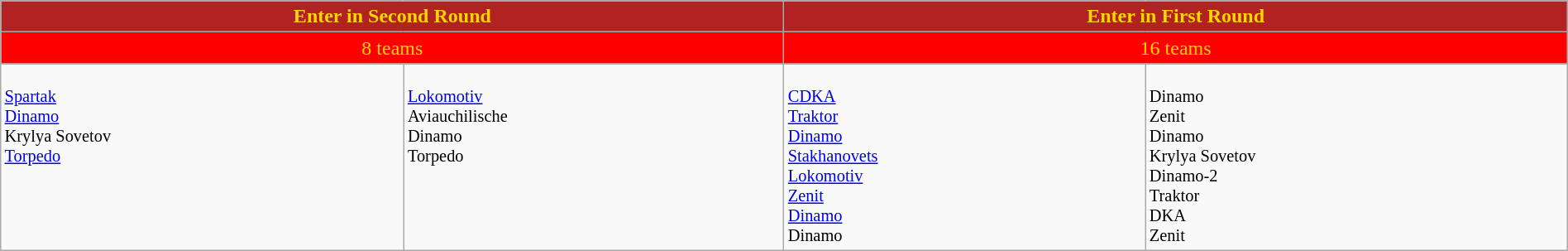<table class="wikitable" style="width:100%;">
<tr style="background:Firebrick; text-align:center;">
<td style="width:45%; color:Gold" colspan="2"><strong>Enter in Second Round</strong></td>
<td style="width:45%; color:Gold" colspan="2"><strong>Enter in First Round</strong></td>
</tr>
<tr style="background:Red;">
<td style="text-align:center; width:18%; color:Gold" colspan=2>8 teams</td>
<td style="text-align:center; width:18%; color:Gold" colspan=2>16 teams</td>
</tr>
<tr style="vertical-align:top; font-size:85%;">
<td rowspan=3><br> <a href='#'>Spartak </a><br>
 <a href='#'>Dinamo </a><br>
 Krylya Sovetov <br>
 <a href='#'>Torpedo </a><br></td>
<td><br> <a href='#'>Lokomotiv </a><br>
 Aviauchilische <br>
 Dinamo <br>
 Torpedo <br></td>
<td rowspan=3><br> <a href='#'>CDKA </a><br>
 <a href='#'>Traktor </a><br>
 <a href='#'>Dinamo </a><br>
 <a href='#'>Stakhanovets </a><br>
 <a href='#'>Lokomotiv </a><br>
 <a href='#'>Zenit </a><br>
 <a href='#'>Dinamo </a><br>
 Dinamo <br></td>
<td><br> Dinamo <br>
 Zenit <br>
 Dinamo <br>
 Krylya Sovetov <br>
 Dinamo-2 <br>
 Traktor <br>
 DKA <br>
 Zenit <br></td>
</tr>
</table>
